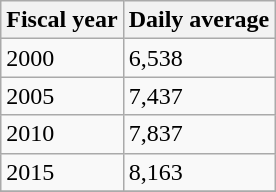<table class="wikitable">
<tr>
<th>Fiscal year</th>
<th>Daily average</th>
</tr>
<tr>
<td>2000</td>
<td>6,538</td>
</tr>
<tr>
<td>2005</td>
<td>7,437</td>
</tr>
<tr>
<td>2010</td>
<td>7,837</td>
</tr>
<tr>
<td>2015</td>
<td>8,163</td>
</tr>
<tr>
</tr>
</table>
